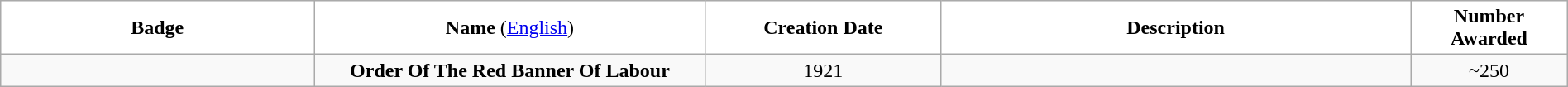<table class="wikitable" width="100%" style="text-align:center;">
<tr>
<td width="20%" bgcolor="#FFFFFF"><strong>Badge</strong></td>
<td width="25%" bgcolor="#FFFFFF"><strong>Name</strong> (<a href='#'>English</a>)</td>
<td width="15%" bgcolor="#FFFFFF"><strong>Creation Date</strong></td>
<td width="30%" bgcolor="#FFFFFF"><strong>Description</strong></td>
<td width="10%" bgcolor="#FFFFFF"><strong>Number Awarded</strong></td>
</tr>
<tr>
<td></td>
<td><strong>Order Of The Red Banner Of Labour</strong></td>
<td>1921</td>
<td></td>
<td>~250</td>
</tr>
</table>
